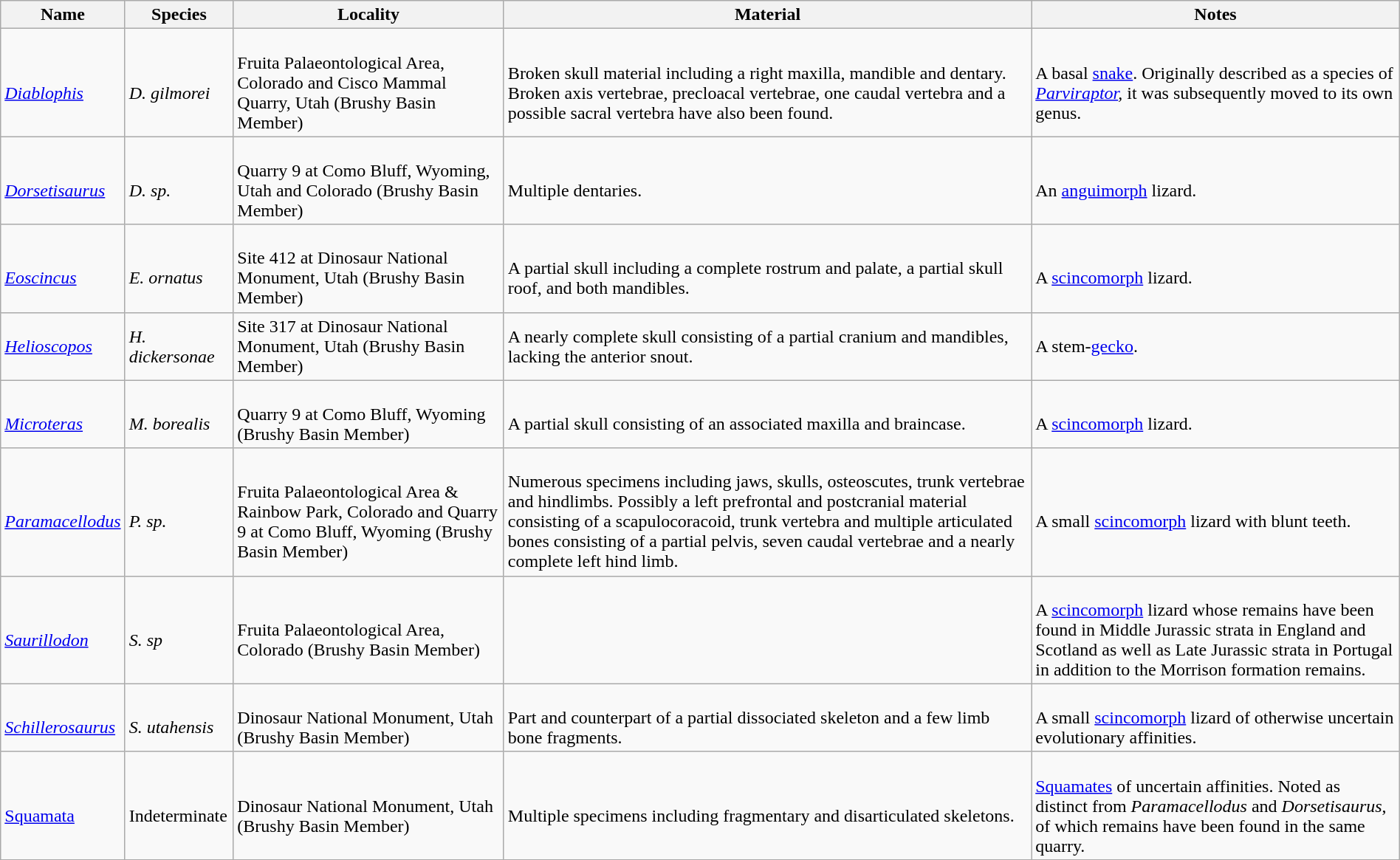<table class="wikitable" align="center" width="100%">
<tr>
<th>Name</th>
<th>Species</th>
<th>Locality</th>
<th>Material</th>
<th>Notes</th>
</tr>
<tr>
<td><br><em><a href='#'>Diablophis</a></em></td>
<td><br><em>D. gilmorei</em></td>
<td><br>Fruita Palaeontological Area, Colorado and Cisco Mammal Quarry, Utah (Brushy Basin Member)</td>
<td><br>Broken skull material including a right maxilla, mandible and dentary. Broken axis vertebrae, precloacal vertebrae, one caudal vertebra and a possible sacral vertebra have also been found.</td>
<td><br>A basal <a href='#'>snake</a>. Originally described as a species of <em><a href='#'>Parviraptor</a>,</em> it was subsequently moved to its own genus.</td>
</tr>
<tr>
<td><br><em><a href='#'>Dorsetisaurus</a></em></td>
<td><br><em>D. sp.</em></td>
<td><br>Quarry 9 at Como Bluff, Wyoming, Utah and Colorado (Brushy Basin Member)</td>
<td><br>Multiple dentaries.</td>
<td><br>An <a href='#'>anguimorph</a> lizard.</td>
</tr>
<tr>
<td><br><em><a href='#'>Eoscincus</a></em></td>
<td><br><em>E. ornatus</em></td>
<td><br>Site 412 at Dinosaur National Monument, Utah (Brushy Basin Member)</td>
<td><br>A partial skull including a complete rostrum and palate, a partial skull roof, and both mandibles.</td>
<td><br>A <a href='#'>scincomorph</a> lizard.</td>
</tr>
<tr>
<td><em><a href='#'>Helioscopos</a></em></td>
<td><em>H. dickersonae</em></td>
<td>Site 317 at Dinosaur National Monument, Utah (Brushy Basin Member)</td>
<td>A nearly complete skull consisting of a partial cranium and mandibles, lacking the anterior snout.</td>
<td>A stem-<a href='#'>gecko</a>.</td>
</tr>
<tr>
<td><br><em><a href='#'>Microteras</a></em></td>
<td><br><em>M. borealis</em></td>
<td><br>Quarry 9 at Como Bluff, Wyoming (Brushy Basin Member)</td>
<td><br>A partial skull consisting of an associated maxilla and braincase.</td>
<td><br>A <a href='#'>scincomorph</a> lizard.</td>
</tr>
<tr>
<td><br><em><a href='#'>Paramacellodus</a></em></td>
<td><br><em>P. sp.</em></td>
<td><br>Fruita Palaeontological Area & Rainbow Park, Colorado and Quarry 9 at Como Bluff, Wyoming (Brushy Basin Member)</td>
<td><br>Numerous specimens including jaws, skulls, osteoscutes, trunk vertebrae and hindlimbs. Possibly a left prefrontal and postcranial material consisting of a scapulocoracoid, trunk vertebra and multiple articulated bones consisting of a partial pelvis, seven caudal vertebrae and a nearly complete left hind limb.</td>
<td><br>A small <a href='#'>scincomorph</a> lizard with blunt teeth.</td>
</tr>
<tr>
<td><br><em><a href='#'>Saurillodon</a></em></td>
<td><br><em>S. sp</em></td>
<td><br>Fruita Palaeontological Area, Colorado (Brushy Basin Member)</td>
<td></td>
<td><br>A <a href='#'>scincomorph</a> lizard whose remains have been found in Middle Jurassic strata in England and Scotland as well as Late Jurassic strata in Portugal in addition to the Morrison formation remains.</td>
</tr>
<tr>
<td><br><em><a href='#'>Schillerosaurus</a></em></td>
<td><br><em>S. utahensis</em> </td>
<td><br>Dinosaur National Monument, Utah (Brushy Basin Member)</td>
<td><br>Part and counterpart of a partial dissociated skeleton and a few limb bone fragments.</td>
<td><br>A small <a href='#'>scincomorph</a> lizard of otherwise uncertain evolutionary affinities.</td>
</tr>
<tr>
<td><br><a href='#'>Squamata</a></td>
<td><br>Indeterminate</td>
<td><br>Dinosaur National Monument, Utah (Brushy Basin Member)</td>
<td><br>Multiple specimens including fragmentary and disarticulated skeletons.</td>
<td><br><a href='#'>Squamates</a> of uncertain affinities. Noted as distinct from <em>Paramacellodus</em> and <em>Dorsetisaurus</em>, of which remains have been found in the same quarry.</td>
</tr>
<tr>
</tr>
</table>
